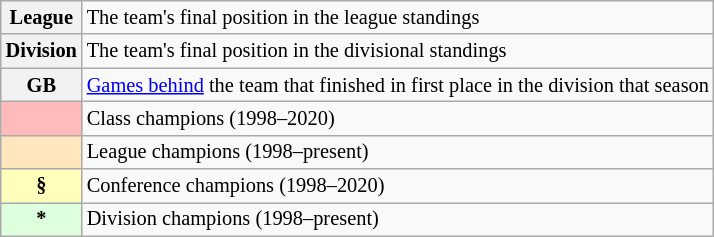<table class="wikitable plainrowheaders" style="font-size:85%">
<tr>
<th scope="row" style="text-align:center"><strong>League</strong></th>
<td>The team's final position in the league standings</td>
</tr>
<tr>
<th scope="row" style="text-align:center"><strong>Division</strong></th>
<td>The team's final position in the divisional standings</td>
</tr>
<tr>
<th scope="row" style="text-align:center"><strong>GB</strong></th>
<td><a href='#'>Games behind</a> the team that finished in first place in the division that season</td>
</tr>
<tr>
<th scope="row" style="text-align:center; background-color:#FFBBBB"></th>
<td>Class champions (1998–2020)</td>
</tr>
<tr>
<th scope="row" style="text-align:center; background-color:#FFE6BD"></th>
<td>League champions (1998–present)</td>
</tr>
<tr>
<th scope="row" style="text-align:center; background-color:#FFFFBB">§</th>
<td>Conference champions (1998–2020)</td>
</tr>
<tr>
<th scope="row" style="text-align:center; background-color:#DDFFDD">*</th>
<td>Division champions (1998–present)</td>
</tr>
</table>
